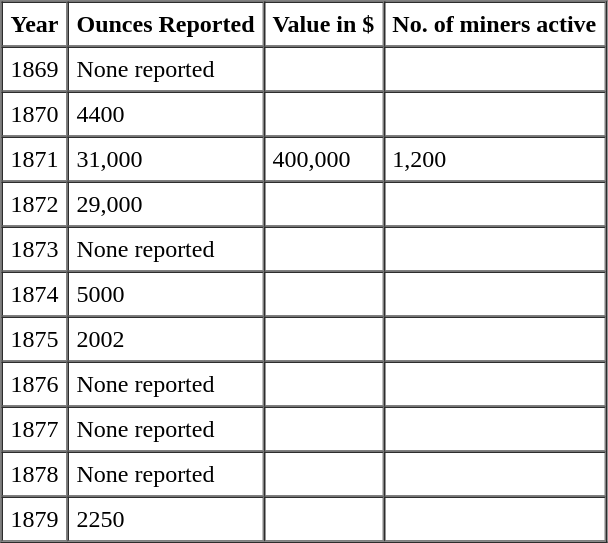<table border=1 cellspacing=0 cellpadding=5>
<tr>
<th>Year</th>
<th>Ounces Reported</th>
<th>Value in $</th>
<th>No. of miners active</th>
</tr>
<tr>
<td>1869</td>
<td>None reported</td>
<td></td>
<td></td>
</tr>
<tr>
<td>1870</td>
<td>4400</td>
<td></td>
<td></td>
</tr>
<tr>
<td>1871</td>
<td>31,000</td>
<td>400,000</td>
<td>1,200</td>
</tr>
<tr>
<td>1872</td>
<td>29,000</td>
<td></td>
<td></td>
</tr>
<tr>
<td>1873</td>
<td>None reported</td>
<td></td>
<td></td>
</tr>
<tr>
<td>1874</td>
<td>5000</td>
<td></td>
<td></td>
</tr>
<tr>
<td>1875</td>
<td>2002</td>
<td></td>
<td></td>
</tr>
<tr>
<td>1876</td>
<td>None reported</td>
<td></td>
<td></td>
</tr>
<tr>
<td>1877</td>
<td>None reported</td>
<td></td>
<td></td>
</tr>
<tr>
<td>1878</td>
<td>None reported</td>
<td></td>
<td></td>
</tr>
<tr>
<td>1879</td>
<td>2250</td>
<td></td>
<td></td>
</tr>
<tr>
</tr>
</table>
